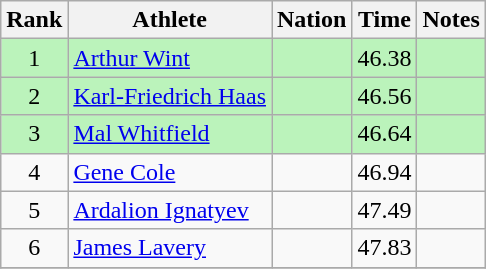<table class="wikitable sortable" style="text-align:center">
<tr>
<th>Rank</th>
<th>Athlete</th>
<th>Nation</th>
<th>Time</th>
<th>Notes</th>
</tr>
<tr bgcolor=bbf3bb>
<td>1</td>
<td align=left><a href='#'>Arthur Wint</a></td>
<td align=left></td>
<td>46.38</td>
<td></td>
</tr>
<tr bgcolor=bbf3bb>
<td>2</td>
<td align=left><a href='#'>Karl-Friedrich Haas</a></td>
<td align=left></td>
<td>46.56</td>
<td></td>
</tr>
<tr bgcolor=bbf3bb>
<td>3</td>
<td align=left><a href='#'>Mal Whitfield</a></td>
<td align=left></td>
<td>46.64</td>
<td></td>
</tr>
<tr>
<td>4</td>
<td align=left><a href='#'>Gene Cole</a></td>
<td align=left></td>
<td>46.94</td>
<td></td>
</tr>
<tr>
<td>5</td>
<td align=left><a href='#'>Ardalion Ignatyev</a></td>
<td align=left></td>
<td>47.49</td>
<td></td>
</tr>
<tr>
<td>6</td>
<td align=left><a href='#'>James Lavery</a></td>
<td align=left></td>
<td>47.83</td>
<td></td>
</tr>
<tr>
</tr>
</table>
